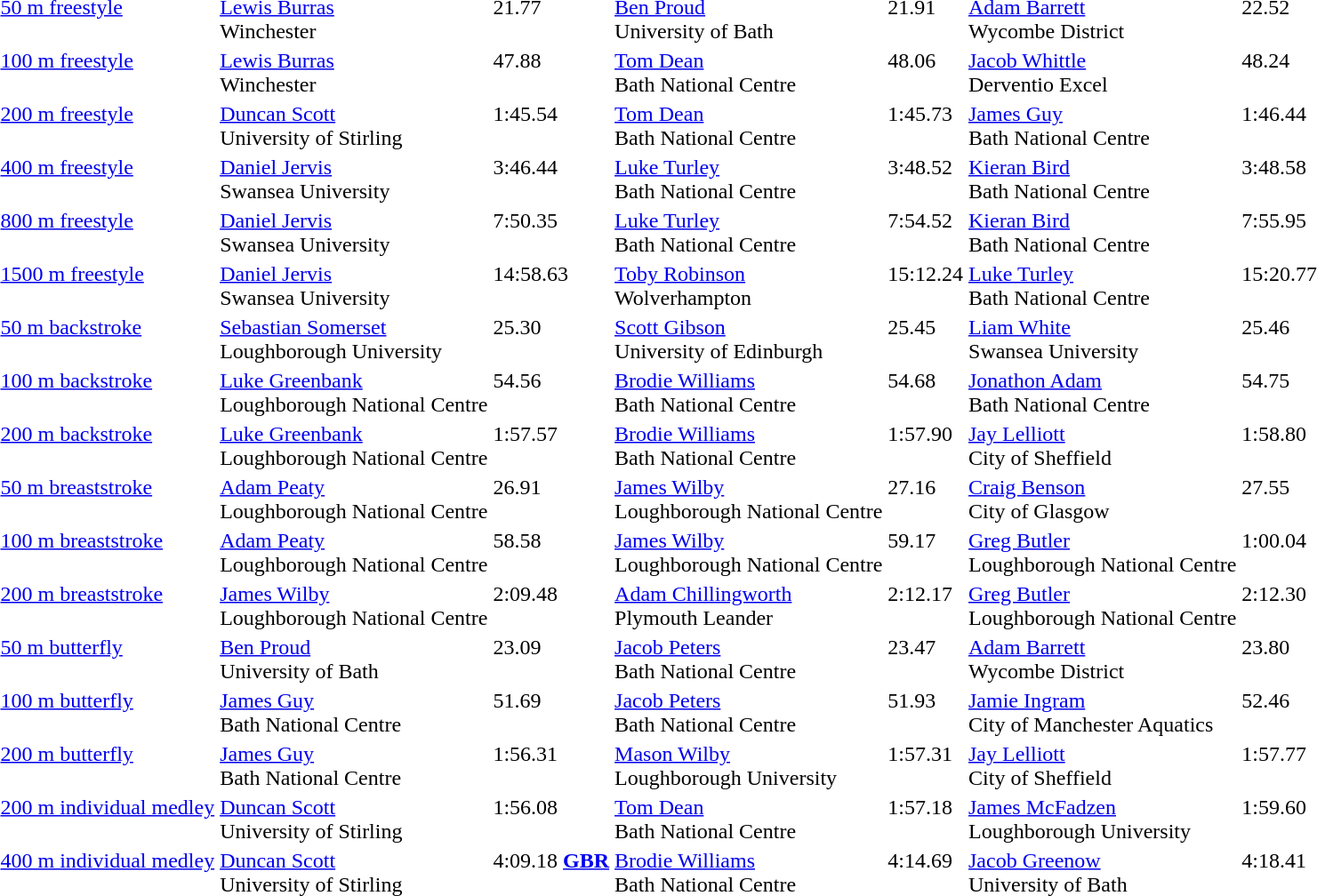<table>
<tr valign="top">
<td><a href='#'>50 m freestyle</a></td>
<td><a href='#'>Lewis Burras</a><br>Winchester</td>
<td>21.77</td>
<td><a href='#'>Ben Proud</a><br>University of Bath</td>
<td>21.91</td>
<td><a href='#'>Adam Barrett</a><br>Wycombe District</td>
<td>22.52</td>
</tr>
<tr valign="top">
<td><a href='#'>100 m freestyle</a></td>
<td><a href='#'>Lewis Burras</a><br>Winchester</td>
<td>47.88</td>
<td><a href='#'>Tom Dean</a><br>Bath National Centre</td>
<td>48.06</td>
<td><a href='#'>Jacob Whittle</a><br>Derventio Excel</td>
<td>48.24</td>
</tr>
<tr valign="top">
<td><a href='#'>200 m freestyle</a></td>
<td><a href='#'>Duncan Scott</a><br>University of Stirling</td>
<td>1:45.54</td>
<td><a href='#'>Tom Dean</a><br>Bath National Centre</td>
<td>1:45.73</td>
<td><a href='#'>James Guy</a><br>Bath National Centre</td>
<td>1:46.44</td>
</tr>
<tr valign="top">
<td><a href='#'>400 m freestyle</a></td>
<td><a href='#'>Daniel Jervis</a><br>Swansea University</td>
<td>3:46.44</td>
<td><a href='#'>Luke Turley</a><br>Bath National Centre</td>
<td>3:48.52</td>
<td><a href='#'>Kieran Bird</a><br>Bath National Centre</td>
<td>3:48.58</td>
</tr>
<tr valign="top">
<td><a href='#'>800 m freestyle</a></td>
<td><a href='#'>Daniel Jervis</a><br>Swansea University</td>
<td>7:50.35</td>
<td><a href='#'>Luke Turley</a><br>Bath National Centre</td>
<td>7:54.52</td>
<td><a href='#'>Kieran Bird</a><br>Bath National Centre</td>
<td>7:55.95</td>
</tr>
<tr valign="top">
<td><a href='#'>1500 m freestyle</a></td>
<td><a href='#'>Daniel Jervis</a><br>Swansea University</td>
<td>14:58.63</td>
<td><a href='#'>Toby Robinson</a><br>Wolverhampton</td>
<td>15:12.24</td>
<td><a href='#'>Luke Turley</a><br>Bath National Centre</td>
<td>15:20.77</td>
</tr>
<tr valign="top">
<td><a href='#'>50 m backstroke</a></td>
<td><a href='#'>Sebastian Somerset</a><br>Loughborough University</td>
<td>25.30</td>
<td><a href='#'>Scott Gibson</a><br>University of Edinburgh</td>
<td>25.45</td>
<td><a href='#'>Liam White</a><br>Swansea University</td>
<td>25.46</td>
</tr>
<tr valign="top">
<td><a href='#'>100 m backstroke</a></td>
<td><a href='#'>Luke Greenbank</a><br>Loughborough National Centre</td>
<td>54.56</td>
<td><a href='#'>Brodie Williams</a><br>Bath National Centre</td>
<td>54.68</td>
<td><a href='#'>Jonathon Adam</a><br>Bath National Centre</td>
<td>54.75</td>
</tr>
<tr valign="top">
<td><a href='#'>200 m backstroke</a></td>
<td><a href='#'>Luke Greenbank</a><br>Loughborough National Centre</td>
<td>1:57.57</td>
<td><a href='#'>Brodie Williams</a><br>Bath National Centre</td>
<td>1:57.90</td>
<td><a href='#'>Jay Lelliott</a><br>City of Sheffield</td>
<td>1:58.80</td>
</tr>
<tr valign="top">
<td><a href='#'>50 m breaststroke</a></td>
<td><a href='#'>Adam Peaty</a><br>Loughborough National Centre</td>
<td>26.91</td>
<td><a href='#'>James Wilby</a><br>Loughborough National Centre</td>
<td>27.16</td>
<td><a href='#'>Craig Benson</a><br>City of Glasgow</td>
<td>27.55</td>
</tr>
<tr valign="top">
<td><a href='#'>100 m breaststroke</a></td>
<td><a href='#'>Adam Peaty</a><br>Loughborough National Centre</td>
<td>58.58</td>
<td><a href='#'>James Wilby</a><br>Loughborough National Centre</td>
<td>59.17</td>
<td><a href='#'>Greg Butler</a><br>Loughborough National Centre</td>
<td>1:00.04</td>
</tr>
<tr valign="top">
<td><a href='#'>200 m breaststroke</a></td>
<td><a href='#'>James Wilby</a><br>Loughborough National Centre</td>
<td>2:09.48</td>
<td><a href='#'>Adam Chillingworth</a> <br>Plymouth Leander</td>
<td>2:12.17</td>
<td><a href='#'>Greg Butler</a><br>Loughborough National Centre</td>
<td>2:12.30</td>
</tr>
<tr valign="top">
<td><a href='#'>50 m butterfly</a></td>
<td><a href='#'>Ben Proud</a><br>University of Bath</td>
<td>23.09</td>
<td><a href='#'>Jacob Peters</a><br>Bath National Centre</td>
<td>23.47</td>
<td><a href='#'>Adam Barrett</a><br>Wycombe District</td>
<td>23.80</td>
</tr>
<tr valign="top">
<td><a href='#'>100 m butterfly</a></td>
<td><a href='#'>James Guy</a><br>Bath National Centre</td>
<td>51.69</td>
<td><a href='#'>Jacob Peters</a><br>Bath National Centre</td>
<td>51.93</td>
<td><a href='#'>Jamie Ingram</a> <br>City of Manchester Aquatics</td>
<td>52.46</td>
</tr>
<tr valign="top">
<td><a href='#'>200 m butterfly</a></td>
<td><a href='#'>James Guy</a><br>Bath National Centre</td>
<td>1:56.31</td>
<td><a href='#'>Mason Wilby</a><br>Loughborough University</td>
<td>1:57.31</td>
<td><a href='#'>Jay Lelliott</a><br>City of Sheffield</td>
<td>1:57.77</td>
</tr>
<tr valign="top">
<td><a href='#'>200 m individual medley</a></td>
<td><a href='#'>Duncan Scott</a><br>University of Stirling</td>
<td>1:56.08</td>
<td><a href='#'>Tom Dean</a><br>Bath National Centre</td>
<td>1:57.18</td>
<td><a href='#'>James McFadzen</a><br>Loughborough University</td>
<td>1:59.60</td>
</tr>
<tr valign="top">
<td><a href='#'>400 m individual medley</a></td>
<td><a href='#'>Duncan Scott</a><br>University of Stirling</td>
<td>4:09.18 <strong><a href='#'>GBR</a></strong></td>
<td><a href='#'>Brodie Williams</a><br>Bath National Centre</td>
<td>4:14.69</td>
<td><a href='#'>Jacob Greenow</a><br>University of Bath</td>
<td>4:18.41</td>
</tr>
</table>
